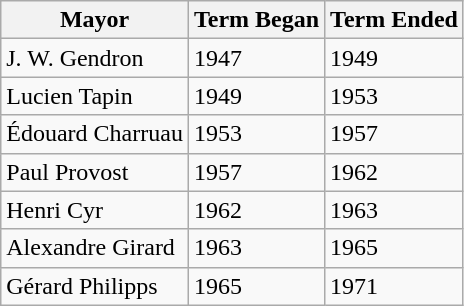<table class=wikitable>
<tr>
<th>Mayor</th>
<th>Term Began</th>
<th>Term Ended</th>
</tr>
<tr>
<td>J. W. Gendron</td>
<td>1947</td>
<td>1949</td>
</tr>
<tr>
<td>Lucien Tapin</td>
<td>1949</td>
<td>1953</td>
</tr>
<tr>
<td>Édouard Charruau</td>
<td>1953</td>
<td>1957</td>
</tr>
<tr>
<td>Paul Provost</td>
<td>1957</td>
<td>1962</td>
</tr>
<tr>
<td>Henri Cyr</td>
<td>1962</td>
<td>1963</td>
</tr>
<tr>
<td>Alexandre Girard</td>
<td>1963</td>
<td>1965</td>
</tr>
<tr>
<td>Gérard Philipps</td>
<td>1965</td>
<td>1971</td>
</tr>
</table>
